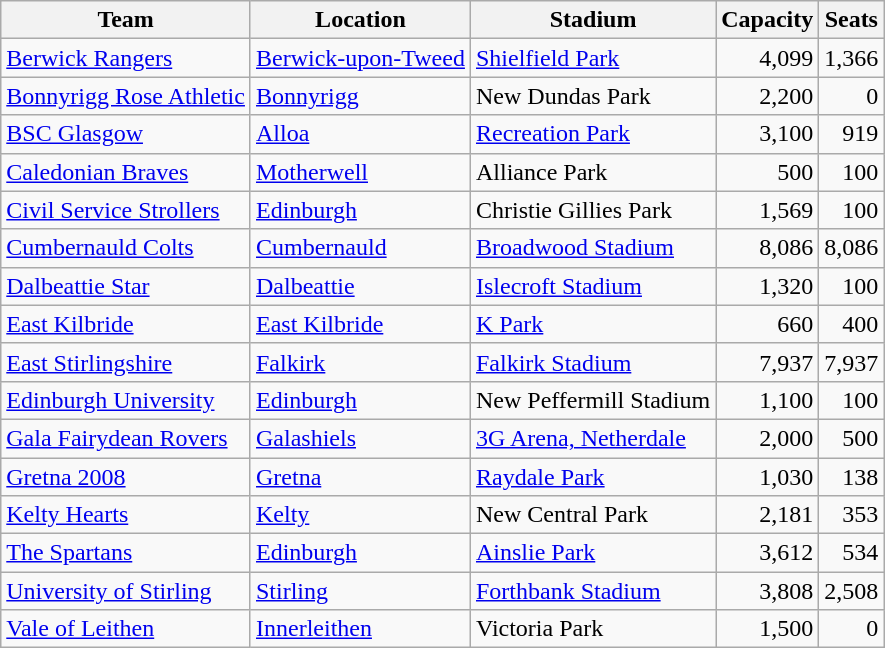<table class="wikitable sortable">
<tr>
<th>Team</th>
<th>Location</th>
<th>Stadium</th>
<th data-sort-type="number">Capacity</th>
<th data-sort-type="number">Seats</th>
</tr>
<tr>
<td><a href='#'>Berwick Rangers</a></td>
<td><a href='#'>Berwick-upon-Tweed</a></td>
<td><a href='#'>Shielfield Park</a></td>
<td align=right>4,099</td>
<td align=right>1,366</td>
</tr>
<tr>
<td><a href='#'>Bonnyrigg Rose Athletic</a></td>
<td><a href='#'>Bonnyrigg</a></td>
<td>New Dundas Park</td>
<td align=right>2,200</td>
<td align=right>0</td>
</tr>
<tr>
<td><a href='#'>BSC Glasgow</a></td>
<td><a href='#'>Alloa</a></td>
<td><a href='#'>Recreation Park</a></td>
<td align=right>3,100</td>
<td align=right>919</td>
</tr>
<tr>
<td><a href='#'>Caledonian Braves</a></td>
<td><a href='#'>Motherwell</a></td>
<td>Alliance Park</td>
<td align=right>500</td>
<td align=right>100</td>
</tr>
<tr>
<td><a href='#'>Civil Service Strollers</a></td>
<td><a href='#'>Edinburgh</a></td>
<td>Christie Gillies Park</td>
<td align=right>1,569</td>
<td align=right>100</td>
</tr>
<tr>
<td><a href='#'>Cumbernauld Colts</a></td>
<td><a href='#'>Cumbernauld</a></td>
<td><a href='#'>Broadwood Stadium</a></td>
<td align=right>8,086</td>
<td align=right>8,086</td>
</tr>
<tr>
<td><a href='#'>Dalbeattie Star</a></td>
<td><a href='#'>Dalbeattie</a></td>
<td><a href='#'>Islecroft Stadium</a></td>
<td align=right>1,320</td>
<td align=right>100</td>
</tr>
<tr>
<td><a href='#'>East Kilbride</a></td>
<td><a href='#'>East Kilbride</a></td>
<td><a href='#'>K Park</a></td>
<td align=right>660</td>
<td align=right>400</td>
</tr>
<tr>
<td><a href='#'>East Stirlingshire</a></td>
<td><a href='#'>Falkirk</a></td>
<td><a href='#'>Falkirk Stadium</a></td>
<td align=right>7,937</td>
<td align=right>7,937</td>
</tr>
<tr>
<td><a href='#'>Edinburgh University</a></td>
<td><a href='#'>Edinburgh</a></td>
<td>New Peffermill Stadium</td>
<td align=right>1,100</td>
<td align=right>100</td>
</tr>
<tr>
<td><a href='#'>Gala Fairydean Rovers</a></td>
<td><a href='#'>Galashiels</a></td>
<td><a href='#'>3G Arena, Netherdale</a></td>
<td align=right>2,000</td>
<td align=right>500</td>
</tr>
<tr>
<td><a href='#'>Gretna 2008</a></td>
<td><a href='#'>Gretna</a></td>
<td><a href='#'>Raydale Park</a></td>
<td align=right>1,030</td>
<td align=right>138</td>
</tr>
<tr>
<td><a href='#'>Kelty Hearts</a></td>
<td><a href='#'>Kelty</a></td>
<td>New Central Park</td>
<td align=right>2,181</td>
<td align=right>353</td>
</tr>
<tr>
<td><a href='#'>The Spartans</a></td>
<td><a href='#'>Edinburgh</a></td>
<td><a href='#'>Ainslie Park</a></td>
<td align=right>3,612</td>
<td align=right>534</td>
</tr>
<tr>
<td><a href='#'>University of Stirling</a></td>
<td><a href='#'>Stirling</a></td>
<td><a href='#'>Forthbank Stadium</a></td>
<td align=right>3,808</td>
<td align=right>2,508</td>
</tr>
<tr>
<td><a href='#'>Vale of Leithen</a></td>
<td><a href='#'>Innerleithen</a></td>
<td>Victoria Park</td>
<td align=right>1,500</td>
<td align=right>0</td>
</tr>
</table>
